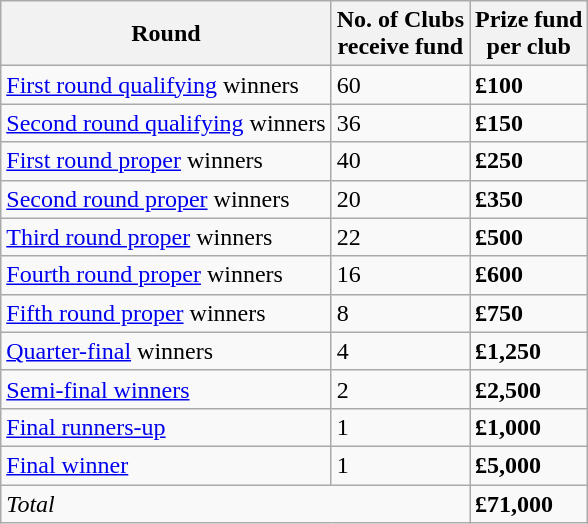<table class="wikitable">
<tr>
<th>Round</th>
<th>No. of Clubs<br>receive fund</th>
<th>Prize fund<br>per club</th>
</tr>
<tr>
<td><a href='#'>First round qualifying</a> winners</td>
<td>60</td>
<td><strong>£100</strong></td>
</tr>
<tr>
<td><a href='#'>Second round qualifying</a> winners</td>
<td>36</td>
<td><strong>£150</strong></td>
</tr>
<tr>
<td><a href='#'>First round proper</a> winners</td>
<td>40</td>
<td><strong>£250</strong></td>
</tr>
<tr>
<td><a href='#'>Second round proper</a> winners</td>
<td>20</td>
<td><strong>£350</strong></td>
</tr>
<tr>
<td><a href='#'>Third round proper</a> winners</td>
<td>22</td>
<td><strong>£500</strong></td>
</tr>
<tr>
<td><a href='#'>Fourth round proper</a> winners</td>
<td>16</td>
<td><strong>£600</strong></td>
</tr>
<tr>
<td><a href='#'>Fifth round proper</a> winners</td>
<td>8</td>
<td><strong>£750</strong></td>
</tr>
<tr>
<td><a href='#'>Quarter-final</a> winners</td>
<td>4</td>
<td><strong>£1,250</strong></td>
</tr>
<tr>
<td><a href='#'>Semi-final winners</a></td>
<td>2</td>
<td><strong>£2,500</strong></td>
</tr>
<tr>
<td><a href='#'>Final runners-up</a></td>
<td>1</td>
<td><strong>£1,000</strong></td>
</tr>
<tr>
<td><a href='#'>Final winner</a></td>
<td>1</td>
<td><strong>£5,000</strong></td>
</tr>
<tr>
<td colspan=2><em>Total</em></td>
<td><strong>£71,000</strong></td>
</tr>
</table>
